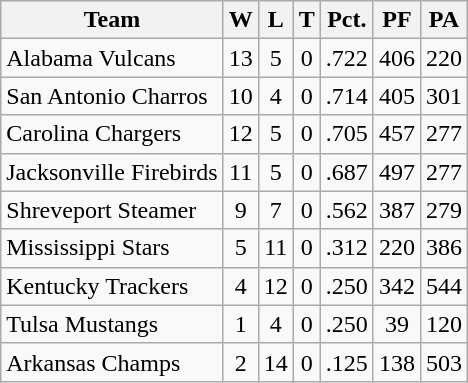<table class="wikitable">
<tr>
<th>Team</th>
<th>W</th>
<th>L</th>
<th>T</th>
<th>Pct.</th>
<th>PF</th>
<th>PA</th>
</tr>
<tr align="center">
<td align="left">Alabama Vulcans</td>
<td>13</td>
<td>5</td>
<td>0</td>
<td>.722</td>
<td>406</td>
<td>220</td>
</tr>
<tr align="center">
<td align="left">San Antonio Charros</td>
<td>10</td>
<td>4</td>
<td>0</td>
<td>.714</td>
<td>405</td>
<td>301</td>
</tr>
<tr align="center">
<td align="left">Carolina Chargers</td>
<td>12</td>
<td>5</td>
<td>0</td>
<td>.705</td>
<td>457</td>
<td>277</td>
</tr>
<tr align="center">
<td align="left">Jacksonville Firebirds</td>
<td>11</td>
<td>5</td>
<td>0</td>
<td>.687</td>
<td>497</td>
<td>277</td>
</tr>
<tr align="center">
<td align="left">Shreveport Steamer</td>
<td>9</td>
<td>7</td>
<td>0</td>
<td>.562</td>
<td>387</td>
<td>279</td>
</tr>
<tr align="center">
<td align="left">Mississippi Stars</td>
<td>5</td>
<td>11</td>
<td>0</td>
<td>.312</td>
<td>220</td>
<td>386</td>
</tr>
<tr align="center">
<td align="left">Kentucky Trackers</td>
<td>4</td>
<td>12</td>
<td>0</td>
<td>.250</td>
<td>342</td>
<td>544</td>
</tr>
<tr align="center">
<td align="left">Tulsa Mustangs</td>
<td>1</td>
<td>4</td>
<td>0</td>
<td>.250</td>
<td>39</td>
<td>120</td>
</tr>
<tr align="center">
<td align="left">Arkansas Champs</td>
<td>2</td>
<td>14</td>
<td>0</td>
<td>.125</td>
<td>138</td>
<td>503</td>
</tr>
</table>
